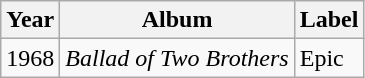<table class="wikitable">
<tr>
<th>Year</th>
<th>Album</th>
<th>Label</th>
</tr>
<tr>
<td>1968</td>
<td><em>Ballad of Two Brothers</em></td>
<td>Epic</td>
</tr>
</table>
